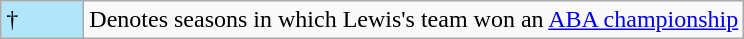<table class ="wikitable">
<tr>
<td style="background:#afe6fa; width:3em;">†</td>
<td>Denotes seasons in which Lewis's team won an <a href='#'>ABA championship</a></td>
</tr>
</table>
